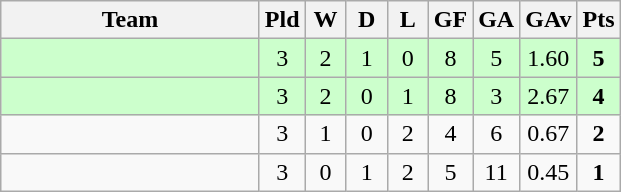<table class="wikitable" style="text-align:center;">
<tr>
<th width=165>Team</th>
<th width=20>Pld</th>
<th width=20>W</th>
<th width=20>D</th>
<th width=20>L</th>
<th width=20>GF</th>
<th width=20>GA</th>
<th width=20>GAv</th>
<th width=20>Pts</th>
</tr>
<tr bgcolor="#ccffcc">
<td align="left"></td>
<td>3</td>
<td>2</td>
<td>1</td>
<td>0</td>
<td>8</td>
<td>5</td>
<td>1.60</td>
<td><strong>5</strong></td>
</tr>
<tr bgcolor="#ccffcc">
<td align="left"></td>
<td>3</td>
<td>2</td>
<td>0</td>
<td>1</td>
<td>8</td>
<td>3</td>
<td>2.67</td>
<td><strong>4</strong></td>
</tr>
<tr>
<td align="left"></td>
<td>3</td>
<td>1</td>
<td>0</td>
<td>2</td>
<td>4</td>
<td>6</td>
<td>0.67</td>
<td><strong>2</strong></td>
</tr>
<tr>
<td align="left"></td>
<td>3</td>
<td>0</td>
<td>1</td>
<td>2</td>
<td>5</td>
<td>11</td>
<td>0.45</td>
<td><strong>1</strong></td>
</tr>
</table>
